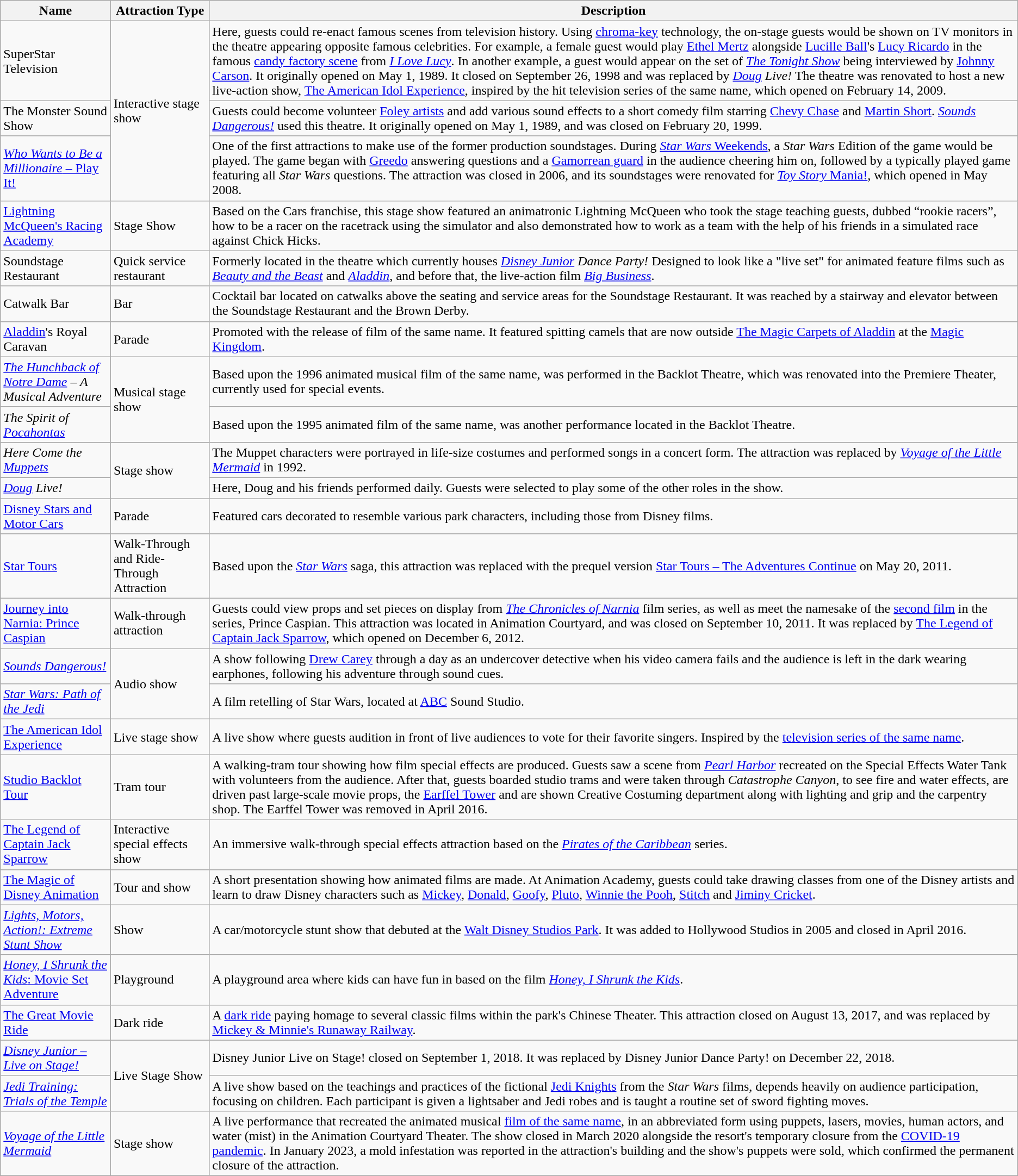<table class="wikitable sortable">
<tr>
<th>Name</th>
<th>Attraction Type</th>
<th>Description</th>
</tr>
<tr>
<td>SuperStar Television</td>
<td rowspan=3>Interactive stage show</td>
<td>Here, guests could re-enact famous scenes from television history. Using <a href='#'>chroma-key</a> technology, the on-stage guests would be shown on TV monitors in the theatre appearing opposite famous celebrities. For example, a female guest would play <a href='#'>Ethel Mertz</a> alongside <a href='#'>Lucille Ball</a>'s <a href='#'>Lucy Ricardo</a> in the famous <a href='#'>candy factory scene</a> from <em><a href='#'>I Love Lucy</a></em>. In another example, a guest would appear on the set of <em><a href='#'>The Tonight Show</a></em> being interviewed by <a href='#'>Johnny Carson</a>. It originally opened on May 1, 1989. It closed on September 26, 1998 and was replaced by <em><a href='#'>Doug</a> Live!</em> The theatre was renovated to host a new live-action show, <a href='#'>The American Idol Experience</a>, inspired by the hit television series of the same name, which opened on February 14, 2009.</td>
</tr>
<tr>
<td>The Monster Sound Show</td>
<td>Guests could become volunteer <a href='#'>Foley artists</a> and add various sound effects to a short comedy film starring <a href='#'>Chevy Chase</a> and <a href='#'>Martin Short</a>. <em><a href='#'>Sounds Dangerous!</a></em> used this theatre. It originally opened on May 1, 1989, and was closed on February 20, 1999.</td>
</tr>
<tr>
<td><a href='#'><em>Who Wants to Be a Millionaire</em> – Play It!</a></td>
<td>One of the first attractions to make use of the former production soundstages. During <a href='#'><em>Star Wars</em> Weekends</a>, a <em>Star Wars</em> Edition of the game would be played. The game began with <a href='#'>Greedo</a> answering questions and a <a href='#'>Gamorrean guard</a> in the audience cheering him on, followed by a typically played game featuring all <em>Star Wars</em> questions. The attraction was closed in 2006, and its soundstages were renovated for <a href='#'><em>Toy Story</em> Mania!</a>, which opened in May 2008.</td>
</tr>
<tr>
<td><a href='#'>Lightning McQueen's Racing Academy</a></td>
<td>Stage Show</td>
<td>Based on the Cars franchise, this stage show featured an animatronic Lightning McQueen who took the stage teaching guests, dubbed “rookie racers”, how to be a racer on the racetrack using the simulator and also demonstrated how to work as a team with the help of his friends in a simulated race against Chick Hicks.</td>
</tr>
<tr>
<td>Soundstage Restaurant</td>
<td>Quick service restaurant</td>
<td>Formerly located in the theatre which currently houses <em><a href='#'>Disney Junior</a> Dance Party!</em> Designed to look like a "live set" for animated feature films such as <em><a href='#'>Beauty and the Beast</a></em> and <em><a href='#'>Aladdin</a></em>, and before that, the live-action film <em><a href='#'>Big Business</a></em>.</td>
</tr>
<tr>
<td>Catwalk Bar</td>
<td>Bar</td>
<td>Cocktail bar located on catwalks above the seating and service areas for the Soundstage Restaurant. It was reached by a stairway and elevator between the Soundstage Restaurant and the Brown Derby.</td>
</tr>
<tr>
<td><a href='#'>Aladdin</a>'s Royal Caravan</td>
<td>Parade</td>
<td>Promoted with the release of film of the same name. It featured spitting camels that are now outside <a href='#'>The Magic Carpets of Aladdin</a> at the <a href='#'>Magic Kingdom</a>.</td>
</tr>
<tr>
<td><em><a href='#'>The Hunchback of Notre Dame</a> – A Musical Adventure</em></td>
<td rowspan=2>Musical stage show</td>
<td>Based upon the 1996 animated musical film of the same name, was performed in the Backlot Theatre, which was renovated into the Premiere Theater, currently used for special events.</td>
</tr>
<tr>
<td><em>The Spirit of <a href='#'>Pocahontas</a></em></td>
<td>Based upon the 1995 animated film of the same name, was another performance located in the Backlot Theatre.</td>
</tr>
<tr>
<td><em>Here Come the <a href='#'>Muppets</a></em></td>
<td rowspan=2>Stage show</td>
<td>The Muppet characters were portrayed in life-size costumes and performed songs in a concert form. The attraction was replaced by <em><a href='#'>Voyage of the Little Mermaid</a></em> in 1992.</td>
</tr>
<tr>
<td><em><a href='#'>Doug</a> Live!</em></td>
<td>Here, Doug and his friends performed daily. Guests were selected to play some of the other roles in the show.</td>
</tr>
<tr>
<td><a href='#'>Disney Stars and Motor Cars</a></td>
<td>Parade</td>
<td>Featured cars decorated to resemble various park characters, including those from Disney films.</td>
</tr>
<tr>
<td><a href='#'>Star Tours</a></td>
<td>Walk-Through and Ride-Through Attraction</td>
<td>Based upon the <em><a href='#'>Star Wars</a></em> saga, this attraction was replaced with the prequel version <a href='#'>Star Tours – The Adventures Continue</a> on May 20, 2011.</td>
</tr>
<tr>
<td><a href='#'>Journey into Narnia: Prince Caspian</a></td>
<td>Walk-through attraction</td>
<td>Guests could view props and set pieces on display from <em><a href='#'>The Chronicles of Narnia</a></em> film series, as well as meet the namesake of the <a href='#'>second film</a> in the series, Prince Caspian. This attraction was located in Animation Courtyard, and was closed on September 10, 2011. It was replaced by <a href='#'>The Legend of Captain Jack Sparrow</a>, which opened on December 6, 2012.</td>
</tr>
<tr>
<td><em><a href='#'>Sounds Dangerous!</a></em></td>
<td rowspan=2>Audio show</td>
<td>A show following <a href='#'>Drew Carey</a> through a day as an undercover detective when his video camera fails and the audience is left in the dark wearing earphones, following his adventure through sound cues.</td>
</tr>
<tr>
<td><em><a href='#'>Star Wars: Path of the Jedi</a></em></td>
<td>A film retelling of Star Wars, located at <a href='#'>ABC</a> Sound Studio.</td>
</tr>
<tr>
<td><a href='#'>The American Idol Experience</a></td>
<td>Live stage show</td>
<td>A live show where guests audition in front of live audiences to vote for their favorite singers. Inspired by the <a href='#'>television series of the same name</a>.</td>
</tr>
<tr>
<td><a href='#'>Studio Backlot Tour</a></td>
<td>Tram tour</td>
<td>A walking-tram tour showing how film special effects are produced. Guests saw a scene from <em><a href='#'>Pearl Harbor</a></em> recreated on the Special Effects Water Tank with volunteers from the audience. After that, guests boarded studio trams and were taken through <em>Catastrophe Canyon</em>, to see fire and water effects, are driven past large-scale movie props, the <a href='#'>Earffel Tower</a> and are shown Creative Costuming department along with lighting and grip and the carpentry shop. The Earffel Tower was removed in April 2016.</td>
</tr>
<tr>
<td><a href='#'>The Legend of Captain Jack Sparrow</a></td>
<td>Interactive special effects show</td>
<td>An immersive walk-through special effects attraction based on the <em><a href='#'>Pirates of the Caribbean</a></em> series.</td>
</tr>
<tr>
<td><a href='#'>The Magic of Disney Animation</a></td>
<td>Tour and show</td>
<td>A short presentation showing how animated films are made. At Animation Academy, guests could take drawing classes from one of the Disney artists and learn to draw Disney characters such as <a href='#'>Mickey</a>, <a href='#'>Donald</a>, <a href='#'>Goofy</a>, <a href='#'>Pluto</a>, <a href='#'>Winnie the Pooh</a>, <a href='#'>Stitch</a> and <a href='#'>Jiminy Cricket</a>.</td>
</tr>
<tr>
<td><em><a href='#'>Lights, Motors, Action!: Extreme Stunt Show</a></em></td>
<td>Show</td>
<td>A car/motorcycle stunt show that debuted at the <a href='#'>Walt Disney Studios Park</a>. It was added to Hollywood Studios in 2005 and closed in April 2016.</td>
</tr>
<tr>
<td><a href='#'><em>Honey, I Shrunk the Kids</em>: Movie Set Adventure</a></td>
<td>Playground</td>
<td>A playground area where kids can have fun in based on the film <em><a href='#'>Honey, I Shrunk the Kids</a></em>.</td>
</tr>
<tr>
<td><a href='#'>The Great Movie Ride</a></td>
<td>Dark ride</td>
<td>A <a href='#'>dark ride</a> paying homage to several classic films within the park's Chinese Theater. This attraction closed on August 13, 2017, and was replaced by <a href='#'>Mickey & Minnie's Runaway Railway</a>.</td>
</tr>
<tr>
<td><em><a href='#'>Disney Junior – Live on Stage!</a></em></td>
<td rowspan=2>Live Stage Show</td>
<td>Disney Junior Live on Stage! closed on September 1, 2018. It was replaced by Disney Junior Dance Party! on December 22, 2018.</td>
</tr>
<tr>
<td><em><a href='#'>Jedi Training: Trials of the Temple</a></em></td>
<td>A live show based on the teachings and practices of the fictional <a href='#'>Jedi Knights</a> from the <em>Star Wars</em> films, depends heavily on audience participation, focusing on children. Each participant is given a lightsaber and Jedi robes and is taught a routine set of sword fighting moves.</td>
</tr>
<tr>
<td><em><a href='#'>Voyage of the Little Mermaid</a></em></td>
<td>Stage show</td>
<td>A live performance that recreated the animated musical <a href='#'>film of the same name</a>, in an abbreviated form using puppets, lasers, movies, human actors, and water (mist) in the Animation Courtyard Theater. The show closed in March 2020 alongside the resort's temporary closure from the <a href='#'>COVID-19 pandemic</a>. In January 2023, a mold infestation was reported in the attraction's building and the show's puppets were sold, which confirmed the permanent closure of the attraction.</td>
</tr>
</table>
